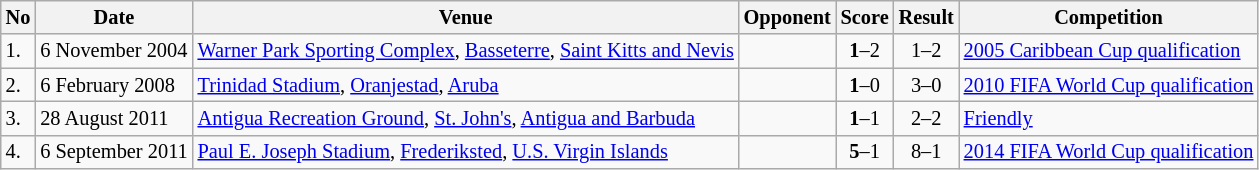<table class="wikitable" style="font-size:85%;">
<tr>
<th>No</th>
<th>Date</th>
<th>Venue</th>
<th>Opponent</th>
<th>Score</th>
<th>Result</th>
<th>Competition</th>
</tr>
<tr>
<td>1.</td>
<td>6 November 2004</td>
<td><a href='#'>Warner Park Sporting Complex</a>, <a href='#'>Basseterre</a>, <a href='#'>Saint Kitts and Nevis</a></td>
<td></td>
<td align=center><strong>1</strong>–2</td>
<td align=center>1–2</td>
<td><a href='#'>2005 Caribbean Cup qualification</a></td>
</tr>
<tr>
<td>2.</td>
<td>6 February 2008</td>
<td><a href='#'>Trinidad Stadium</a>, <a href='#'>Oranjestad</a>, <a href='#'>Aruba</a></td>
<td></td>
<td align=center><strong>1</strong>–0</td>
<td align=center>3–0</td>
<td><a href='#'>2010 FIFA World Cup qualification</a></td>
</tr>
<tr>
<td>3.</td>
<td>28 August 2011</td>
<td><a href='#'>Antigua Recreation Ground</a>, <a href='#'>St. John's</a>, <a href='#'>Antigua and Barbuda</a></td>
<td></td>
<td align=center><strong>1</strong>–1</td>
<td align=center>2–2</td>
<td><a href='#'>Friendly</a></td>
</tr>
<tr>
<td>4.</td>
<td>6 September 2011</td>
<td><a href='#'>Paul E. Joseph Stadium</a>, <a href='#'>Frederiksted</a>, <a href='#'>U.S. Virgin Islands</a></td>
<td></td>
<td align=center><strong>5</strong>–1</td>
<td align=center>8–1</td>
<td><a href='#'>2014 FIFA World Cup qualification</a></td>
</tr>
</table>
